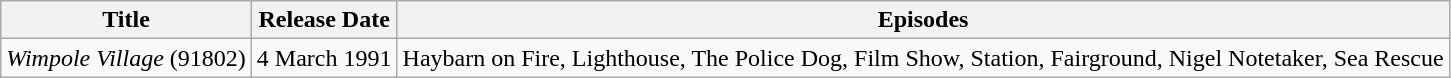<table class="wikitable">
<tr>
<th>Title</th>
<th>Release Date</th>
<th>Episodes</th>
</tr>
<tr>
<td><em>Wimpole Village</em> (91802)</td>
<td>4 March 1991</td>
<td>Haybarn on Fire, Lighthouse, The Police Dog, Film Show, Station, Fairground, Nigel Notetaker, Sea Rescue</td>
</tr>
</table>
